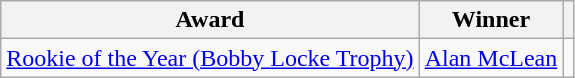<table class="wikitable">
<tr>
<th>Award</th>
<th>Winner</th>
<th></th>
</tr>
<tr>
<td><a href='#'>Rookie of the Year (Bobby Locke Trophy)</a></td>
<td> <a href='#'>Alan McLean</a></td>
<td></td>
</tr>
</table>
